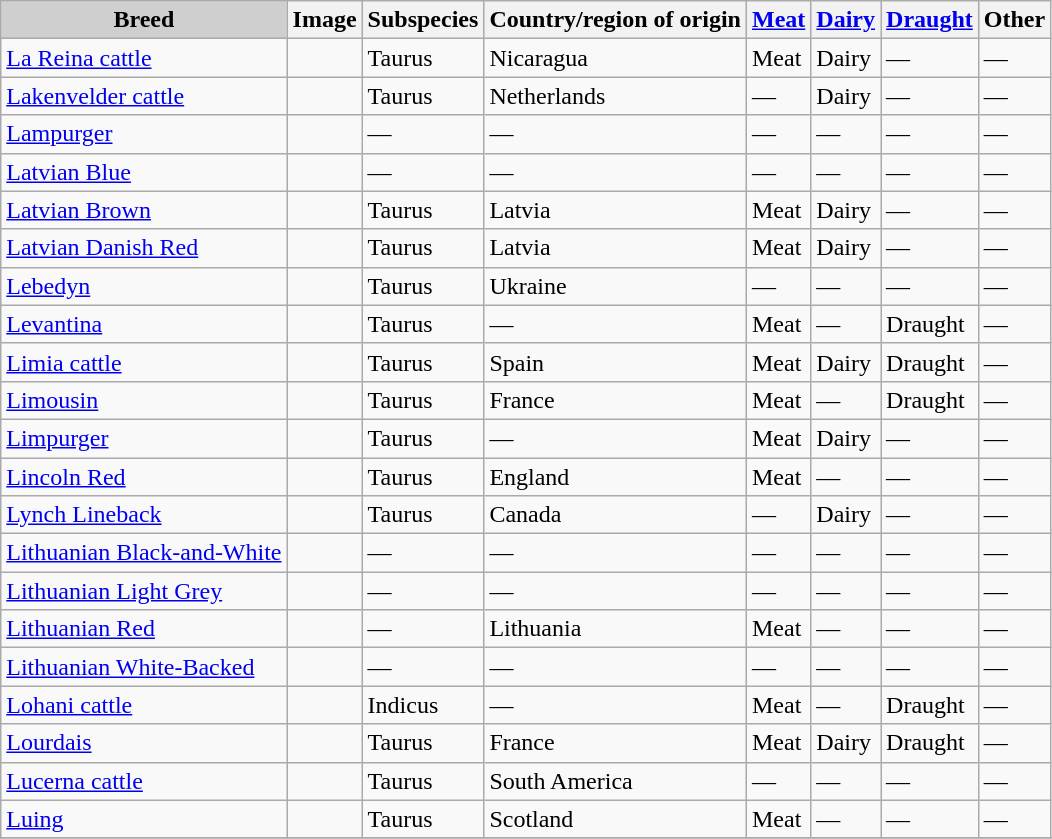<table class="wikitable sortable">
<tr>
<th style="background-color:#cfcfcf;">Breed</th>
<th>Image</th>
<th>Subspecies</th>
<th>Country/region of origin</th>
<th><a href='#'>Meat</a></th>
<th><a href='#'>Dairy</a></th>
<th><a href='#'>Draught</a></th>
<th>Other</th>
</tr>
<tr>
<td><a href='#'>La Reina cattle</a></td>
<td></td>
<td>Taurus</td>
<td>Nicaragua</td>
<td>Meat</td>
<td>Dairy</td>
<td>—</td>
<td>—</td>
</tr>
<tr>
<td><a href='#'>Lakenvelder cattle</a></td>
<td></td>
<td>Taurus</td>
<td>Netherlands</td>
<td>—</td>
<td>Dairy</td>
<td>—</td>
<td>—</td>
</tr>
<tr>
<td><a href='#'>Lampurger</a></td>
<td></td>
<td>—</td>
<td>—</td>
<td>—</td>
<td>—</td>
<td>—</td>
<td>—</td>
</tr>
<tr>
<td><a href='#'>Latvian Blue</a></td>
<td></td>
<td>—</td>
<td>—</td>
<td>—</td>
<td>—</td>
<td>—</td>
<td>—</td>
</tr>
<tr>
<td><a href='#'>Latvian Brown</a></td>
<td></td>
<td>Taurus</td>
<td>Latvia</td>
<td>Meat</td>
<td>Dairy</td>
<td>—</td>
<td>—</td>
</tr>
<tr>
<td><a href='#'>Latvian Danish Red</a></td>
<td></td>
<td>Taurus</td>
<td>Latvia</td>
<td>Meat</td>
<td>Dairy</td>
<td>—</td>
<td>—</td>
</tr>
<tr>
<td><a href='#'>Lebedyn</a></td>
<td></td>
<td>Taurus</td>
<td>Ukraine</td>
<td>—</td>
<td>—</td>
<td>—</td>
<td>—</td>
</tr>
<tr>
<td><a href='#'>Levantina</a></td>
<td></td>
<td>Taurus</td>
<td>—</td>
<td>Meat</td>
<td>—</td>
<td>Draught</td>
<td>—</td>
</tr>
<tr>
<td><a href='#'>Limia cattle</a></td>
<td></td>
<td>Taurus</td>
<td>Spain</td>
<td>Meat</td>
<td>Dairy</td>
<td>Draught</td>
<td>—</td>
</tr>
<tr>
<td><a href='#'>Limousin</a></td>
<td></td>
<td>Taurus</td>
<td>France</td>
<td>Meat</td>
<td>—</td>
<td>Draught</td>
<td>—</td>
</tr>
<tr>
<td><a href='#'>Limpurger</a></td>
<td></td>
<td>Taurus</td>
<td>—</td>
<td>Meat</td>
<td>Dairy</td>
<td>—</td>
<td>—</td>
</tr>
<tr>
<td><a href='#'>Lincoln Red</a></td>
<td></td>
<td>Taurus</td>
<td>England</td>
<td>Meat</td>
<td>—</td>
<td>—</td>
<td>—</td>
</tr>
<tr>
<td><a href='#'>Lynch Lineback</a></td>
<td></td>
<td>Taurus</td>
<td>Canada</td>
<td>—</td>
<td>Dairy</td>
<td>—</td>
<td>—</td>
</tr>
<tr>
<td><a href='#'>Lithuanian Black-and-White</a></td>
<td></td>
<td>—</td>
<td>—</td>
<td>—</td>
<td>—</td>
<td>—</td>
<td>—</td>
</tr>
<tr>
<td><a href='#'>Lithuanian Light Grey</a></td>
<td></td>
<td>—</td>
<td>—</td>
<td>—</td>
<td>—</td>
<td>—</td>
<td>—</td>
</tr>
<tr>
<td><a href='#'>Lithuanian Red</a></td>
<td></td>
<td>—</td>
<td>Lithuania</td>
<td>Meat</td>
<td>—</td>
<td>—</td>
<td>—</td>
</tr>
<tr>
<td><a href='#'>Lithuanian White-Backed</a></td>
<td></td>
<td>—</td>
<td>—</td>
<td>—</td>
<td>—</td>
<td>—</td>
<td>—</td>
</tr>
<tr>
<td><a href='#'>Lohani cattle</a></td>
<td></td>
<td>Indicus</td>
<td>—</td>
<td>Meat</td>
<td>—</td>
<td>Draught</td>
<td>—</td>
</tr>
<tr>
<td><a href='#'>Lourdais</a></td>
<td></td>
<td>Taurus</td>
<td>France</td>
<td>Meat</td>
<td>Dairy</td>
<td>Draught</td>
<td>—</td>
</tr>
<tr>
<td><a href='#'>Lucerna cattle</a></td>
<td></td>
<td>Taurus</td>
<td>South America</td>
<td>—</td>
<td>—</td>
<td>—</td>
<td>—</td>
</tr>
<tr>
<td><a href='#'>Luing</a></td>
<td></td>
<td>Taurus</td>
<td>Scotland</td>
<td>Meat</td>
<td>—</td>
<td>—</td>
<td>—</td>
</tr>
<tr class="sortbottom">
</tr>
</table>
